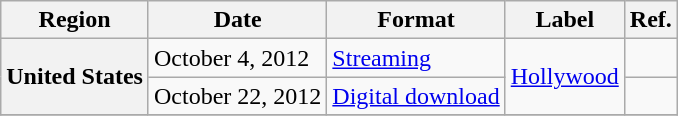<table class="wikitable sortable plainrowheaders">
<tr>
<th scope="col">Region</th>
<th scope="col">Date</th>
<th scope="col">Format</th>
<th scope="col">Label</th>
<th scope="col">Ref.</th>
</tr>
<tr>
<th rowspan="2">United States</th>
<td>October 4, 2012</td>
<td><a href='#'>Streaming</a> </td>
<td rowspan="2"><a href='#'>Hollywood</a></td>
<td></td>
</tr>
<tr>
<td>October 22, 2012</td>
<td><a href='#'>Digital download</a></td>
<td></td>
</tr>
<tr>
</tr>
</table>
